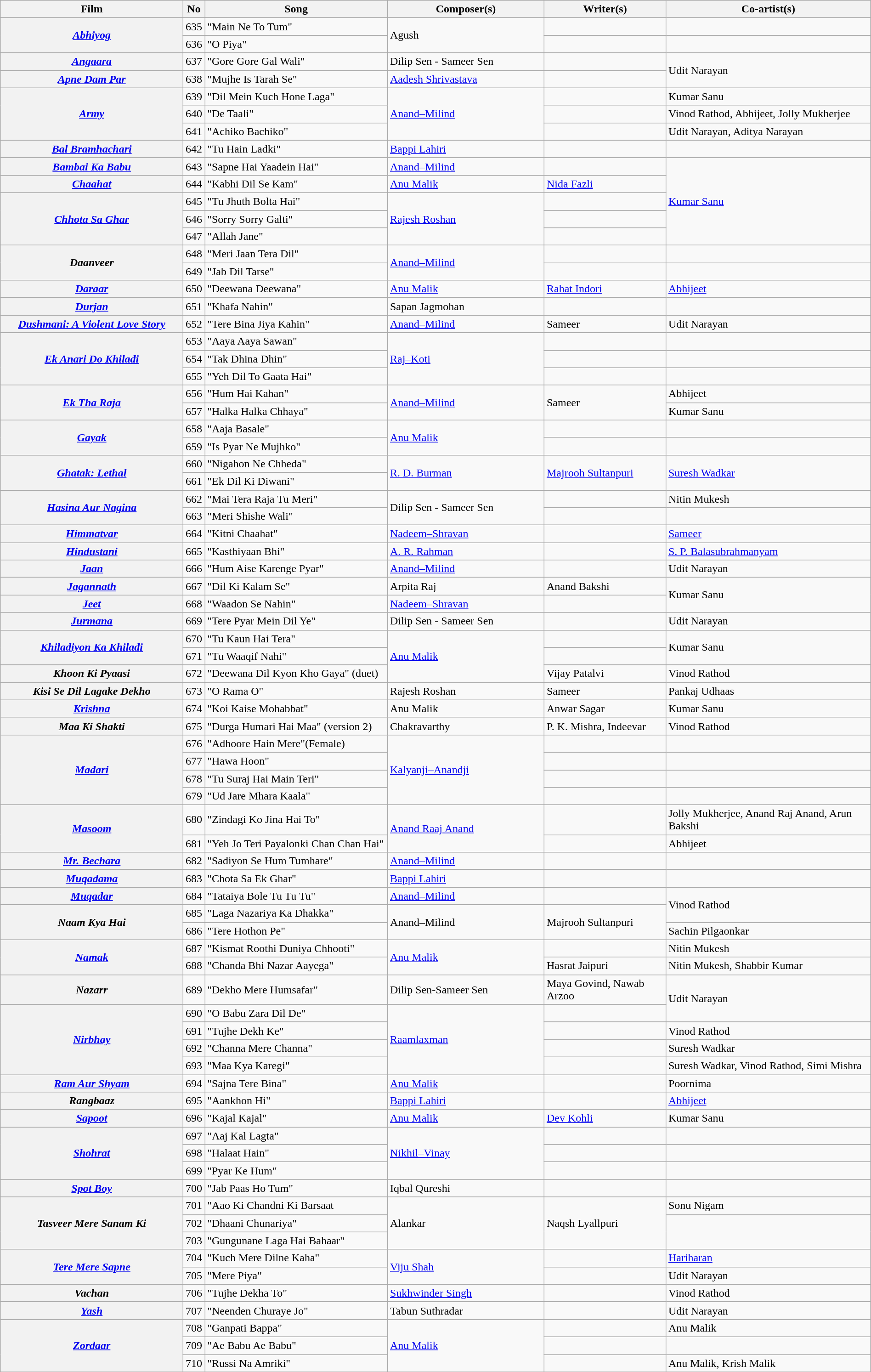<table class="wikitable plainrowheaders" width="100%" textcolor:#000;">
<tr>
<th scope="col" width=21%><strong>Film</strong></th>
<th><strong>No</strong></th>
<th scope="col" width=21%><strong>Song</strong></th>
<th scope="col" width=18%><strong>Composer(s)</strong></th>
<th>Writer(s)</th>
<th>Co-artist(s)</th>
</tr>
<tr>
<th rowspan="2"><em><a href='#'>Abhiyog</a></em></th>
<td>635</td>
<td>"Main Ne To Tum"</td>
<td rowspan="2">Agush</td>
<td></td>
<td></td>
</tr>
<tr>
<td>636</td>
<td>"O Piya"</td>
<td></td>
<td></td>
</tr>
<tr>
<th><em><a href='#'>Angaara</a></em></th>
<td>637</td>
<td>"Gore Gore Gal Wali"</td>
<td>Dilip Sen - Sameer Sen</td>
<td></td>
<td rowspan="2">Udit Narayan</td>
</tr>
<tr>
<th><em><a href='#'>Apne Dam Par</a></em></th>
<td>638</td>
<td>"Mujhe Is Tarah Se"</td>
<td><a href='#'>Aadesh Shrivastava</a></td>
<td></td>
</tr>
<tr>
<th rowspan="3"><em><a href='#'>Army</a></em></th>
<td>639</td>
<td>"Dil Mein Kuch Hone Laga"</td>
<td rowspan="3"><a href='#'>Anand–Milind</a></td>
<td></td>
<td>Kumar Sanu</td>
</tr>
<tr>
<td>640</td>
<td>"De Taali"</td>
<td></td>
<td>Vinod Rathod, Abhijeet, Jolly Mukherjee</td>
</tr>
<tr>
<td>641</td>
<td>"Achiko Bachiko"</td>
<td></td>
<td>Udit Narayan, Aditya Narayan</td>
</tr>
<tr>
<th><a href='#'><em>Bal Bramhachari</em></a></th>
<td>642</td>
<td>"Tu Hain Ladki"</td>
<td><a href='#'>Bappi Lahiri</a></td>
<td></td>
<td></td>
</tr>
<tr>
<th><a href='#'><em>Bambai Ka Babu</em></a></th>
<td>643</td>
<td>"Sapne Hai Yaadein Hai"</td>
<td><a href='#'>Anand–Milind</a></td>
<td></td>
<td rowspan="5"><a href='#'>Kumar Sanu</a></td>
</tr>
<tr>
<th><a href='#'><em>Chaahat</em></a></th>
<td>644</td>
<td>"Kabhi Dil Se Kam"</td>
<td><a href='#'>Anu Malik</a></td>
<td><a href='#'>Nida Fazli</a></td>
</tr>
<tr>
<th rowspan="3"><em><a href='#'>Chhota Sa Ghar</a></em></th>
<td>645</td>
<td>"Tu Jhuth Bolta Hai"</td>
<td rowspan="3"><a href='#'>Rajesh Roshan</a></td>
<td></td>
</tr>
<tr>
<td>646</td>
<td>"Sorry Sorry Galti"</td>
<td></td>
</tr>
<tr>
<td>647</td>
<td>"Allah Jane"</td>
<td></td>
</tr>
<tr>
<th rowspan="2"><em>Daanveer</em></th>
<td>648</td>
<td>"Meri Jaan Tera Dil"</td>
<td rowspan="2"><a href='#'>Anand–Milind</a></td>
<td></td>
<td></td>
</tr>
<tr>
<td>649</td>
<td>"Jab Dil Tarse"</td>
<td></td>
<td></td>
</tr>
<tr>
<th><em><a href='#'>Daraar</a></em></th>
<td>650</td>
<td>"Deewana Deewana"</td>
<td><a href='#'>Anu Malik</a></td>
<td><a href='#'>Rahat Indori</a></td>
<td><a href='#'>Abhijeet</a></td>
</tr>
<tr>
<th><em><a href='#'>Durjan</a></em></th>
<td>651</td>
<td>"Khafa Nahin"</td>
<td>Sapan Jagmohan</td>
<td></td>
<td></td>
</tr>
<tr>
<th><em><a href='#'>Dushmani: A Violent Love Story</a></em></th>
<td>652</td>
<td>"Tere Bina Jiya Kahin"</td>
<td><a href='#'>Anand–Milind</a></td>
<td>Sameer</td>
<td>Udit Narayan</td>
</tr>
<tr>
<th rowspan="3"><a href='#'><em>Ek Anari Do Khiladi</em></a></th>
<td>653</td>
<td>"Aaya Aaya Sawan"</td>
<td rowspan="3"><a href='#'>Raj–Koti</a></td>
<td></td>
<td></td>
</tr>
<tr>
<td>654</td>
<td>"Tak Dhina Dhin"</td>
<td></td>
<td></td>
</tr>
<tr>
<td>655</td>
<td>"Yeh Dil To Gaata Hai"</td>
<td></td>
<td></td>
</tr>
<tr>
<th rowspan="2"><em><a href='#'>Ek Tha Raja</a></em></th>
<td>656</td>
<td>"Hum Hai Kahan"</td>
<td rowspan="2"><a href='#'>Anand–Milind</a></td>
<td rowspan="2">Sameer</td>
<td>Abhijeet</td>
</tr>
<tr>
<td>657</td>
<td>"Halka Halka Chhaya"</td>
<td>Kumar Sanu</td>
</tr>
<tr>
<th rowspan="2"><em><a href='#'>Gayak</a></em></th>
<td>658</td>
<td>"Aaja Basale"</td>
<td rowspan="2"><a href='#'>Anu Malik</a></td>
<td></td>
<td></td>
</tr>
<tr>
<td>659</td>
<td>"Is Pyar Ne Mujhko"</td>
<td></td>
<td></td>
</tr>
<tr>
<th rowspan="2"><em><a href='#'>Ghatak: Lethal</a></em></th>
<td>660</td>
<td>"Nigahon Ne Chheda"</td>
<td rowspan="2"><a href='#'>R. D. Burman</a></td>
<td rowspan="2"><a href='#'>Majrooh Sultanpuri</a></td>
<td rowspan="2"><a href='#'>Suresh Wadkar</a></td>
</tr>
<tr>
<td>661</td>
<td>"Ek Dil Ki Diwani"</td>
</tr>
<tr>
<th rowspan="2"><em><a href='#'>Hasina Aur Nagina</a></em></th>
<td>662</td>
<td>"Mai Tera Raja Tu Meri"</td>
<td rowspan="2">Dilip Sen - Sameer Sen</td>
<td></td>
<td>Nitin Mukesh</td>
</tr>
<tr>
<td>663</td>
<td>"Meri Shishe Wali"</td>
<td></td>
<td></td>
</tr>
<tr>
<th><em><a href='#'>Himmatvar</a></em></th>
<td>664</td>
<td>"Kitni Chaahat"</td>
<td><a href='#'>Nadeem–Shravan</a></td>
<td></td>
<td><a href='#'>Sameer</a></td>
</tr>
<tr>
<th><em><a href='#'>Hindustani</a></em></th>
<td>665</td>
<td>"Kasthiyaan Bhi"</td>
<td><a href='#'>A. R. Rahman</a></td>
<td></td>
<td><a href='#'>S. P. Balasubrahmanyam</a></td>
</tr>
<tr>
<th><em><a href='#'>Jaan</a></em></th>
<td>666</td>
<td>"Hum Aise Karenge Pyar"</td>
<td><a href='#'>Anand–Milind</a></td>
<td></td>
<td>Udit Narayan</td>
</tr>
<tr>
<th><em><a href='#'>Jagannath</a></em></th>
<td>667</td>
<td>"Dil Ki Kalam Se"</td>
<td>Arpita Raj</td>
<td>Anand Bakshi</td>
<td rowspan="2">Kumar Sanu</td>
</tr>
<tr>
<th><em><a href='#'>Jeet</a></em></th>
<td>668</td>
<td>"Waadon Se Nahin"</td>
<td><a href='#'>Nadeem–Shravan</a></td>
<td></td>
</tr>
<tr>
<th><a href='#'><em>Jurmana</em></a></th>
<td>669</td>
<td>"Tere Pyar Mein Dil Ye"</td>
<td>Dilip Sen - Sameer Sen</td>
<td></td>
<td>Udit Narayan</td>
</tr>
<tr>
<th rowspan="2"><em><a href='#'>Khiladiyon Ka Khiladi</a></em></th>
<td>670</td>
<td>"Tu Kaun Hai Tera"</td>
<td rowspan="3"><a href='#'>Anu Malik</a></td>
<td></td>
<td rowspan="2">Kumar Sanu</td>
</tr>
<tr>
<td>671</td>
<td>"Tu Waaqif Nahi"</td>
<td></td>
</tr>
<tr>
<th><em>Khoon Ki Pyaasi</em></th>
<td>672</td>
<td>"Deewana Dil Kyon Kho Gaya" (duet)</td>
<td>Vijay Patalvi</td>
<td>Vinod Rathod</td>
</tr>
<tr>
<th><em>Kisi Se Dil Lagake Dekho</em></th>
<td>673</td>
<td>"O Rama O"</td>
<td>Rajesh Roshan</td>
<td>Sameer</td>
<td>Pankaj Udhaas</td>
</tr>
<tr>
<th><em><a href='#'>Krishna</a></em></th>
<td>674</td>
<td>"Koi Kaise Mohabbat"</td>
<td>Anu Malik</td>
<td>Anwar Sagar</td>
<td>Kumar Sanu</td>
</tr>
<tr>
<th><em>Maa Ki Shakti</em></th>
<td>675</td>
<td>"Durga Humari Hai Maa" (version 2)</td>
<td>Chakravarthy</td>
<td>P. K. Mishra, Indeevar</td>
<td>Vinod Rathod</td>
</tr>
<tr>
<th rowspan="4"><a href='#'><em>Madari</em></a></th>
<td>676</td>
<td>"Adhoore Hain Mere"(Female)</td>
<td rowspan="4"><a href='#'>Kalyanji–Anandji</a></td>
<td></td>
<td></td>
</tr>
<tr>
<td>677</td>
<td>"Hawa Hoon"</td>
<td></td>
<td></td>
</tr>
<tr>
<td>678</td>
<td>"Tu Suraj Hai Main Teri"</td>
<td></td>
<td></td>
</tr>
<tr>
<td>679</td>
<td>"Ud Jare Mhara Kaala"</td>
<td></td>
<td></td>
</tr>
<tr>
<th rowspan="2"><a href='#'><em>Masoom</em></a></th>
<td>680</td>
<td>"Zindagi Ko Jina Hai To"</td>
<td rowspan="2"><a href='#'>Anand Raaj Anand</a></td>
<td></td>
<td>Jolly Mukherjee, Anand Raj Anand, Arun Bakshi</td>
</tr>
<tr>
<td>681</td>
<td>"Yeh Jo Teri Payalonki Chan Chan Hai"</td>
<td></td>
<td>Abhijeet</td>
</tr>
<tr>
<th><em><a href='#'>Mr. Bechara</a></em></th>
<td>682</td>
<td>"Sadiyon Se Hum Tumhare"</td>
<td><a href='#'>Anand–Milind</a></td>
<td></td>
<td></td>
</tr>
<tr>
<th><a href='#'><em>Muqadama</em></a></th>
<td>683</td>
<td>"Chota Sa Ek Ghar"</td>
<td><a href='#'>Bappi Lahiri</a></td>
<td></td>
<td></td>
</tr>
<tr>
<th><em><a href='#'>Muqadar</a></em></th>
<td>684</td>
<td>"Tataiya Bole Tu Tu Tu"</td>
<td><a href='#'>Anand–Milind</a></td>
<td></td>
<td rowspan=2>Vinod Rathod</td>
</tr>
<tr>
<th rowspan=2><em>Naam Kya Hai</em></th>
<td>685</td>
<td>"Laga Nazariya Ka Dhakka"</td>
<td rowspan=2>Anand–Milind</td>
<td rowspan=2>Majrooh Sultanpuri</td>
</tr>
<tr>
<td>686</td>
<td>"Tere Hothon Pe"</td>
<td>Sachin Pilgaonkar</td>
</tr>
<tr>
<th rowspan="2"><a href='#'><em>Namak</em></a></th>
<td>687</td>
<td>"Kismat Roothi Duniya Chhooti"</td>
<td rowspan="2"><a href='#'>Anu Malik</a></td>
<td></td>
<td>Nitin Mukesh</td>
</tr>
<tr>
<td>688</td>
<td>"Chanda Bhi Nazar Aayega"</td>
<td>Hasrat Jaipuri</td>
<td>Nitin Mukesh, Shabbir Kumar</td>
</tr>
<tr>
<th><em>Nazarr</em></th>
<td>689</td>
<td>"Dekho Mere Humsafar"</td>
<td>Dilip Sen-Sameer Sen</td>
<td>Maya Govind, Nawab Arzoo</td>
<td rowspan=2>Udit Narayan</td>
</tr>
<tr>
<th rowspan="4"><a href='#'><em>Nirbhay</em></a></th>
<td>690</td>
<td>"O Babu Zara Dil De"</td>
<td rowspan="4"><a href='#'>Raamlaxman</a></td>
<td></td>
</tr>
<tr>
<td>691</td>
<td>"Tujhe Dekh Ke"</td>
<td></td>
<td>Vinod Rathod</td>
</tr>
<tr>
<td>692</td>
<td>"Channa Mere Channa"</td>
<td></td>
<td>Suresh Wadkar</td>
</tr>
<tr>
<td>693</td>
<td>"Maa Kya Karegi"</td>
<td></td>
<td>Suresh Wadkar, Vinod Rathod, Simi Mishra</td>
</tr>
<tr>
<th><a href='#'><em>Ram Aur Shyam</em></a></th>
<td>694</td>
<td>"Sajna Tere Bina"</td>
<td><a href='#'>Anu Malik</a></td>
<td></td>
<td>Poornima</td>
</tr>
<tr>
<th><em>Rangbaaz</em></th>
<td>695</td>
<td>"Aankhon Hi"</td>
<td><a href='#'>Bappi Lahiri</a></td>
<td></td>
<td><a href='#'>Abhijeet</a></td>
</tr>
<tr>
<th><em><a href='#'>Sapoot</a></em></th>
<td>696</td>
<td>"Kajal Kajal"</td>
<td><a href='#'>Anu Malik</a></td>
<td><a href='#'>Dev Kohli</a></td>
<td>Kumar Sanu</td>
</tr>
<tr>
<th rowspan="3"><a href='#'><em>Shohrat</em></a></th>
<td>697</td>
<td>"Aaj Kal Lagta"</td>
<td rowspan="3"><a href='#'>Nikhil–Vinay</a></td>
<td></td>
<td></td>
</tr>
<tr>
<td>698</td>
<td>"Halaat Hain"</td>
<td></td>
<td></td>
</tr>
<tr>
<td>699</td>
<td>"Pyar Ke Hum"</td>
<td></td>
<td></td>
</tr>
<tr>
<th><a href='#'><em>Spot Boy</em></a></th>
<td>700</td>
<td>"Jab Paas Ho Tum"</td>
<td>Iqbal Qureshi</td>
<td></td>
<td></td>
</tr>
<tr>
<th rowspan=3><em>Tasveer Mere Sanam Ki</em></th>
<td>701</td>
<td>"Aao Ki Chandni Ki Barsaat</td>
<td rowspan=3>Alankar</td>
<td rowspan=3>Naqsh Lyallpuri</td>
<td>Sonu Nigam</td>
</tr>
<tr>
<td>702</td>
<td>"Dhaani Chunariya"</td>
<td rowspan=2></td>
</tr>
<tr>
<td>703</td>
<td>"Gungunane Laga Hai Bahaar"</td>
</tr>
<tr>
<th rowspan="2"><a href='#'><em>Tere Mere Sapne</em></a></th>
<td>704</td>
<td>"Kuch Mere Dilne Kaha"</td>
<td rowspan="2"><a href='#'>Viju Shah</a></td>
<td></td>
<td><a href='#'>Hariharan</a></td>
</tr>
<tr>
<td>705</td>
<td>"Mere Piya"</td>
<td></td>
<td>Udit Narayan</td>
</tr>
<tr>
<th><em>Vachan</em></th>
<td>706</td>
<td>"Tujhe Dekha To"</td>
<td><a href='#'>Sukhwinder Singh</a></td>
<td></td>
<td>Vinod Rathod</td>
</tr>
<tr>
<th><em><a href='#'>Yash</a></em></th>
<td>707</td>
<td>"Neenden Churaye Jo"</td>
<td>Tabun Suthradar</td>
<td></td>
<td>Udit Narayan</td>
</tr>
<tr>
<th rowspan="3"><em><a href='#'>Zordaar</a></em></th>
<td>708</td>
<td>"Ganpati Bappa"</td>
<td rowspan="3"><a href='#'>Anu Malik</a></td>
<td></td>
<td>Anu Malik</td>
</tr>
<tr>
<td>709</td>
<td>"Ae Babu Ae Babu"</td>
<td></td>
<td></td>
</tr>
<tr>
<td>710</td>
<td>"Russi Na Amriki"</td>
<td></td>
<td>Anu Malik, Krish Malik</td>
</tr>
<tr>
</tr>
</table>
